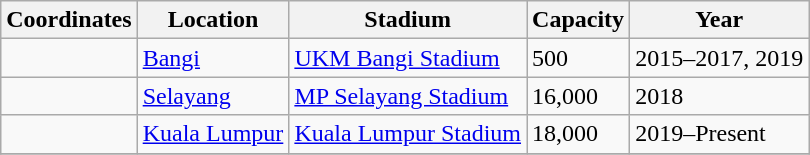<table class="wikitable sortable">
<tr>
<th>Coordinates</th>
<th>Location</th>
<th>Stadium</th>
<th>Capacity</th>
<th>Year</th>
</tr>
<tr>
<td></td>
<td><a href='#'>Bangi</a></td>
<td><a href='#'>UKM Bangi Stadium</a></td>
<td>500</td>
<td>2015–2017, 2019</td>
</tr>
<tr>
<td></td>
<td><a href='#'>Selayang</a></td>
<td><a href='#'>MP Selayang Stadium</a></td>
<td>16,000</td>
<td>2018</td>
</tr>
<tr>
<td></td>
<td><a href='#'>Kuala Lumpur</a></td>
<td><a href='#'>Kuala Lumpur Stadium</a></td>
<td>18,000</td>
<td>2019–Present</td>
</tr>
<tr>
</tr>
</table>
